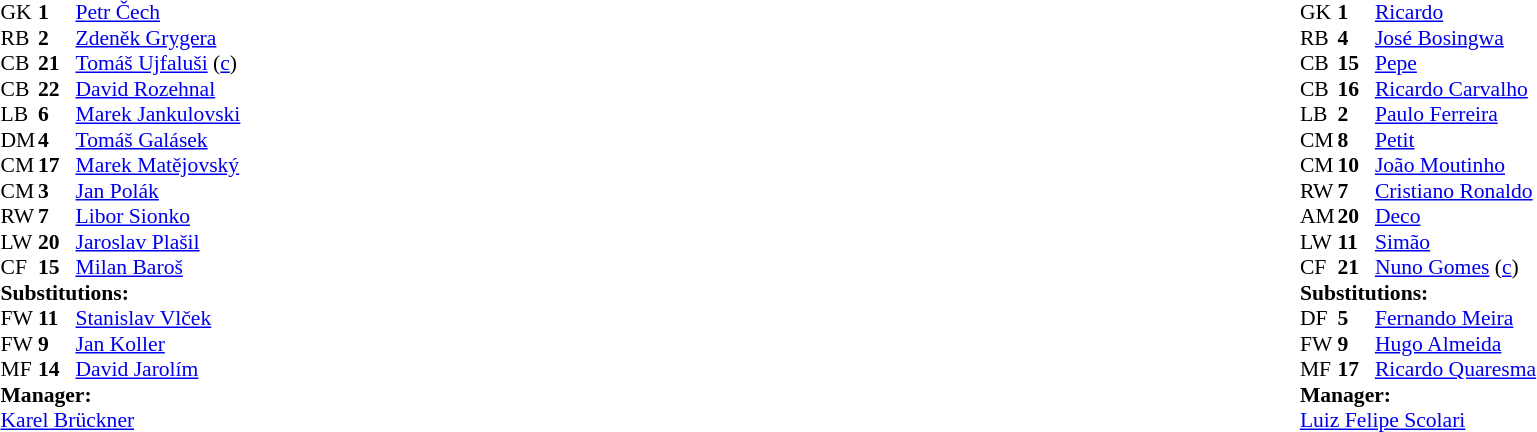<table style="width:100%;">
<tr>
<td style="vertical-align:top; width:40%;"><br><table style="font-size:90%" cellspacing="0" cellpadding="0">
<tr>
<th width="25"></th>
<th width="25"></th>
</tr>
<tr>
<td>GK</td>
<td><strong>1</strong></td>
<td><a href='#'>Petr Čech</a></td>
</tr>
<tr>
<td>RB</td>
<td><strong>2</strong></td>
<td><a href='#'>Zdeněk Grygera</a></td>
</tr>
<tr>
<td>CB</td>
<td><strong>21</strong></td>
<td><a href='#'>Tomáš Ujfaluši</a> (<a href='#'>c</a>)</td>
</tr>
<tr>
<td>CB</td>
<td><strong>22</strong></td>
<td><a href='#'>David Rozehnal</a></td>
</tr>
<tr>
<td>LB</td>
<td><strong>6</strong></td>
<td><a href='#'>Marek Jankulovski</a></td>
</tr>
<tr>
<td>DM</td>
<td><strong>4</strong></td>
<td><a href='#'>Tomáš Galásek</a></td>
<td></td>
<td></td>
</tr>
<tr>
<td>CM</td>
<td><strong>17</strong></td>
<td><a href='#'>Marek Matějovský</a></td>
<td></td>
<td></td>
</tr>
<tr>
<td>CM</td>
<td><strong>3</strong></td>
<td><a href='#'>Jan Polák</a></td>
<td></td>
</tr>
<tr>
<td>RW</td>
<td><strong>7</strong></td>
<td><a href='#'>Libor Sionko</a></td>
</tr>
<tr>
<td>LW</td>
<td><strong>20</strong></td>
<td><a href='#'>Jaroslav Plašil</a></td>
<td></td>
<td></td>
</tr>
<tr>
<td>CF</td>
<td><strong>15</strong></td>
<td><a href='#'>Milan Baroš</a></td>
</tr>
<tr>
<td colspan=3><strong>Substitutions:</strong></td>
</tr>
<tr>
<td>FW</td>
<td><strong>11</strong></td>
<td><a href='#'>Stanislav Vlček</a></td>
<td></td>
<td></td>
</tr>
<tr>
<td>FW</td>
<td><strong>9</strong></td>
<td><a href='#'>Jan Koller</a></td>
<td></td>
<td></td>
</tr>
<tr>
<td>MF</td>
<td><strong>14</strong></td>
<td><a href='#'>David Jarolím</a></td>
<td></td>
<td></td>
</tr>
<tr>
<td colspan=3><strong>Manager:</strong></td>
</tr>
<tr>
<td colspan=3><a href='#'>Karel Brückner</a></td>
</tr>
</table>
</td>
<td valign="top"></td>
<td style="vertical-align:top; width:50%;"><br><table style="font-size:90%; margin:auto;" cellspacing="0" cellpadding="0">
<tr>
<th width=25></th>
<th width=25></th>
</tr>
<tr>
<td>GK</td>
<td><strong>1</strong></td>
<td><a href='#'>Ricardo</a></td>
</tr>
<tr>
<td>RB</td>
<td><strong>4</strong></td>
<td><a href='#'>José Bosingwa</a></td>
<td></td>
</tr>
<tr>
<td>CB</td>
<td><strong>15</strong></td>
<td><a href='#'>Pepe</a></td>
</tr>
<tr>
<td>CB</td>
<td><strong>16</strong></td>
<td><a href='#'>Ricardo Carvalho</a></td>
</tr>
<tr>
<td>LB</td>
<td><strong>2</strong></td>
<td><a href='#'>Paulo Ferreira</a></td>
</tr>
<tr>
<td>CM</td>
<td><strong>8</strong></td>
<td><a href='#'>Petit</a></td>
</tr>
<tr>
<td>CM</td>
<td><strong>10</strong></td>
<td><a href='#'>João Moutinho</a></td>
<td></td>
<td></td>
</tr>
<tr>
<td>RW</td>
<td><strong>7</strong></td>
<td><a href='#'>Cristiano Ronaldo</a></td>
</tr>
<tr>
<td>AM</td>
<td><strong>20</strong></td>
<td><a href='#'>Deco</a></td>
</tr>
<tr>
<td>LW</td>
<td><strong>11</strong></td>
<td><a href='#'>Simão</a></td>
<td></td>
<td></td>
</tr>
<tr>
<td>CF</td>
<td><strong>21</strong></td>
<td><a href='#'>Nuno Gomes</a> (<a href='#'>c</a>)</td>
<td></td>
<td></td>
</tr>
<tr>
<td colspan=3><strong>Substitutions:</strong></td>
</tr>
<tr>
<td>DF</td>
<td><strong>5</strong></td>
<td><a href='#'>Fernando Meira</a></td>
<td></td>
<td></td>
</tr>
<tr>
<td>FW</td>
<td><strong>9</strong></td>
<td><a href='#'>Hugo Almeida</a></td>
<td></td>
<td></td>
</tr>
<tr>
<td>MF</td>
<td><strong>17</strong></td>
<td><a href='#'>Ricardo Quaresma</a></td>
<td></td>
<td></td>
</tr>
<tr>
<td colspan=3><strong>Manager:</strong></td>
</tr>
<tr>
<td colspan=3> <a href='#'>Luiz Felipe Scolari</a></td>
</tr>
</table>
</td>
</tr>
</table>
